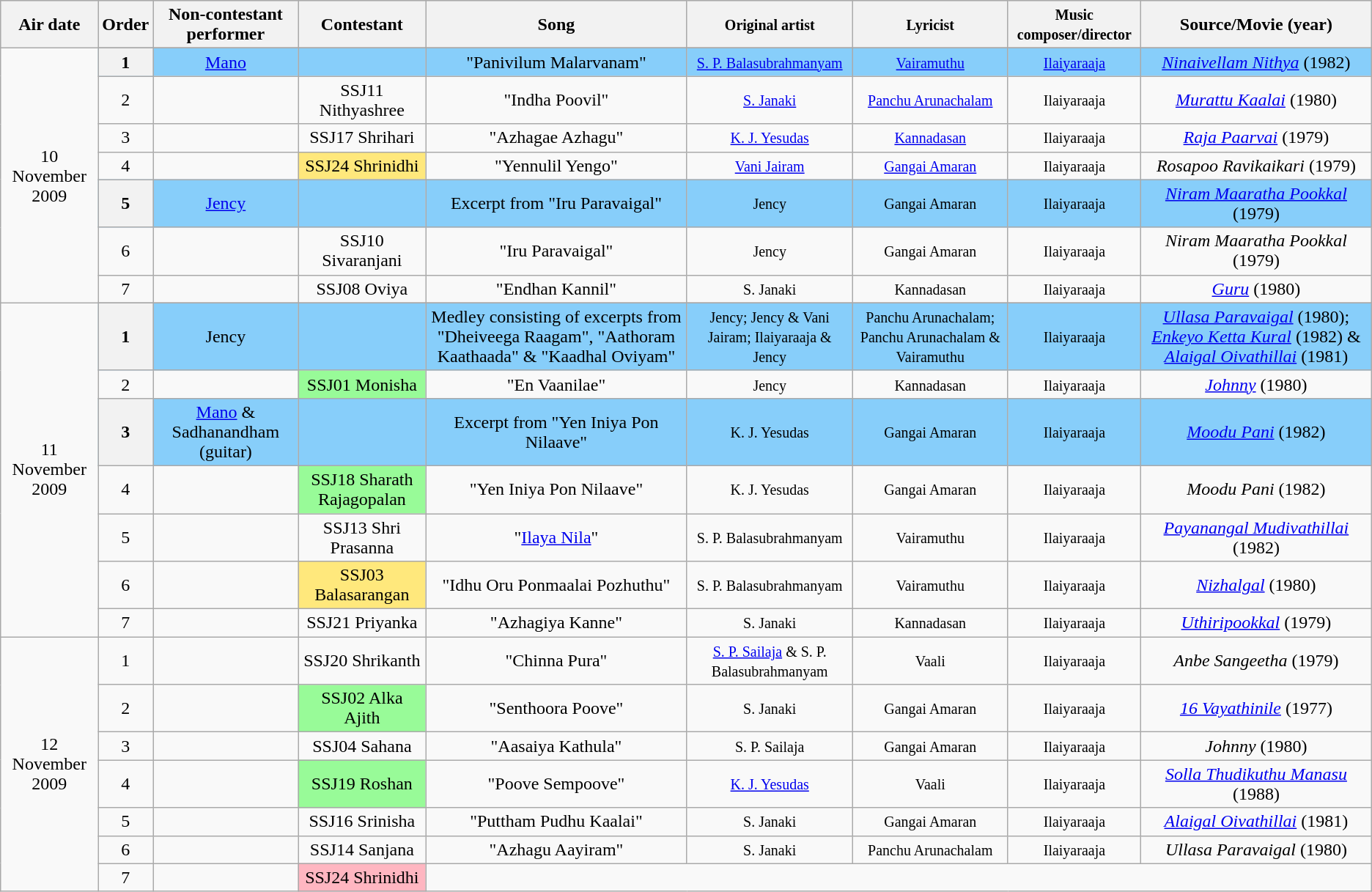<table class="wikitable sortable sticky-header" style="text-align: center; width: auto;">
<tr style="background:lightgrey; text-align:center;">
<th>Air date</th>
<th>Order</th>
<th>Non-contestant performer</th>
<th>Contestant</th>
<th>Song</th>
<th><small>Original artist</small></th>
<th><small>Lyricist</small></th>
<th><small>Music composer/director</small></th>
<th>Source/Movie (year)</th>
</tr>
<tr>
<td rowspan=8>10 November 2009</td>
</tr>
<tr style="background:lightskyblue">
<th scope="row">1</th>
<td><a href='#'>Mano</a></td>
<td></td>
<td>"Panivilum Malarvanam"</td>
<td><small><a href='#'>S. P. Balasubrahmanyam</a></small></td>
<td><small><a href='#'>Vairamuthu</a></small></td>
<td><small><a href='#'>Ilaiyaraaja</a></small></td>
<td><em><a href='#'>Ninaivellam Nithya</a></em> (1982)</td>
</tr>
<tr>
<td>2</td>
<td></td>
<td>SSJ11 Nithyashree</td>
<td>"Indha Poovil"</td>
<td><small><a href='#'>S. Janaki</a></small></td>
<td><small><a href='#'>Panchu Arunachalam</a></small></td>
<td><small>Ilaiyaraaja</small></td>
<td><em><a href='#'>Murattu Kaalai</a></em> (1980)</td>
</tr>
<tr>
<td>3</td>
<td></td>
<td>SSJ17 Shrihari</td>
<td>"Azhagae Azhagu"</td>
<td><small><a href='#'>K. J. Yesudas</a></small></td>
<td><small><a href='#'>Kannadasan</a></small></td>
<td><small>Ilaiyaraaja</small></td>
<td><em><a href='#'>Raja Paarvai</a></em> (1979)</td>
</tr>
<tr>
<td>4</td>
<td></td>
<td style="background:#ffe87c">SSJ24 Shrinidhi</td>
<td>"Yennulil Yengo"</td>
<td><small><a href='#'>Vani Jairam</a></small></td>
<td><small><a href='#'>Gangai Amaran</a></small></td>
<td><small>Ilaiyaraaja</small></td>
<td><em>Rosapoo Ravikaikari</em> (1979)</td>
</tr>
<tr style="background:lightskyblue">
<th scope="row">5</th>
<td><a href='#'>Jency</a></td>
<td></td>
<td>Excerpt from "Iru Paravaigal"</td>
<td><small>Jency</small></td>
<td><small>Gangai Amaran</small></td>
<td><small>Ilaiyaraaja</small></td>
<td><em><a href='#'>Niram Maaratha Pookkal</a></em> (1979)</td>
</tr>
<tr>
<td>6</td>
<td></td>
<td>SSJ10 Sivaranjani</td>
<td>"Iru Paravaigal"</td>
<td><small>Jency</small></td>
<td><small>Gangai Amaran</small></td>
<td><small>Ilaiyaraaja</small></td>
<td><em>Niram Maaratha Pookkal</em> (1979)</td>
</tr>
<tr>
<td>7</td>
<td></td>
<td>SSJ08 Oviya</td>
<td>"Endhan Kannil"</td>
<td><small>S. Janaki</small></td>
<td><small>Kannadasan</small></td>
<td><small>Ilaiyaraaja</small></td>
<td><em><a href='#'>Guru</a></em> (1980)</td>
</tr>
<tr>
<td rowspan=8>11 November 2009</td>
</tr>
<tr style="background:lightskyblue">
<th scope="row">1</th>
<td>Jency</td>
<td></td>
<td>Medley consisting of excerpts from "Dheiveega Raagam", "Aathoram Kaathaada" & "Kaadhal Oviyam"</td>
<td><small>Jency; Jency & Vani Jairam; Ilaiyaraaja & Jency</small></td>
<td><small>Panchu Arunachalam; Panchu Arunachalam & Vairamuthu</small></td>
<td><small>Ilaiyaraaja</small></td>
<td><em><a href='#'>Ullasa Paravaigal</a></em> (1980); <em><a href='#'>Enkeyo Ketta Kural</a></em> (1982) & <em><a href='#'>Alaigal Oivathillai</a></em> (1981)</td>
</tr>
<tr>
<td>2</td>
<td></td>
<td style="background:palegreen">SSJ01 Monisha</td>
<td>"En Vaanilae"</td>
<td><small>Jency</small></td>
<td><small>Kannadasan</small></td>
<td><small>Ilaiyaraaja</small></td>
<td><em><a href='#'>Johnny</a></em> (1980)</td>
</tr>
<tr style="background:lightskyblue">
<th scope="row">3</th>
<td><a href='#'>Mano</a> & Sadhanandham (guitar)</td>
<td></td>
<td>Excerpt from "Yen Iniya Pon Nilaave"</td>
<td><small>K. J. Yesudas</small></td>
<td><small>Gangai Amaran</small></td>
<td><small>Ilaiyaraaja</small></td>
<td><em><a href='#'>Moodu Pani</a></em> (1982)</td>
</tr>
<tr>
<td>4</td>
<td></td>
<td style="background:palegreen">SSJ18 Sharath Rajagopalan</td>
<td>"Yen Iniya Pon Nilaave"</td>
<td><small>K. J. Yesudas</small></td>
<td><small>Gangai Amaran</small></td>
<td><small>Ilaiyaraaja</small></td>
<td><em>Moodu Pani</em> (1982)</td>
</tr>
<tr>
<td>5</td>
<td></td>
<td>SSJ13 Shri Prasanna</td>
<td>"<a href='#'>Ilaya Nila</a>"</td>
<td><small>S. P. Balasubrahmanyam</small></td>
<td><small>Vairamuthu</small></td>
<td><small>Ilaiyaraaja</small></td>
<td><em><a href='#'>Payanangal Mudivathillai</a></em> (1982)</td>
</tr>
<tr>
<td>6</td>
<td></td>
<td style="background:#ffe87c">SSJ03 Balasarangan</td>
<td>"Idhu Oru Ponmaalai Pozhuthu"</td>
<td><small>S. P. Balasubrahmanyam</small></td>
<td><small>Vairamuthu</small></td>
<td><small>Ilaiyaraaja</small></td>
<td><em><a href='#'>Nizhalgal</a></em> (1980)</td>
</tr>
<tr>
<td>7</td>
<td></td>
<td>SSJ21 Priyanka</td>
<td>"Azhagiya Kanne"</td>
<td><small>S. Janaki</small></td>
<td><small>Kannadasan</small></td>
<td><small>Ilaiyaraaja</small></td>
<td><em><a href='#'>Uthiripookkal</a></em> (1979)</td>
</tr>
<tr>
<td rowspan=7>12 November 2009</td>
<td>1</td>
<td></td>
<td>SSJ20 Shrikanth</td>
<td>"Chinna Pura"</td>
<td><small><a href='#'>S. P. Sailaja</a> & S. P. Balasubrahmanyam</small></td>
<td><small>Vaali</small></td>
<td><small>Ilaiyaraaja</small></td>
<td><em>Anbe Sangeetha</em> (1979)</td>
</tr>
<tr>
<td>2</td>
<td></td>
<td style="background:palegreen">SSJ02 Alka Ajith</td>
<td>"Senthoora Poove"</td>
<td><small>S. Janaki</small></td>
<td><small>Gangai Amaran</small></td>
<td><small>Ilaiyaraaja</small></td>
<td><em><a href='#'>16 Vayathinile</a></em> (1977)</td>
</tr>
<tr>
<td>3</td>
<td></td>
<td>SSJ04 Sahana</td>
<td>"Aasaiya Kathula"</td>
<td><small>S. P. Sailaja</small></td>
<td><small>Gangai Amaran</small></td>
<td><small>Ilaiyaraaja</small></td>
<td><em>Johnny</em> (1980)</td>
</tr>
<tr>
<td>4</td>
<td></td>
<td style="background:palegreen">SSJ19 Roshan</td>
<td>"Poove Sempoove"</td>
<td><small><a href='#'>K. J. Yesudas</a></small></td>
<td><small>Vaali</small></td>
<td><small>Ilaiyaraaja</small></td>
<td><em><a href='#'>Solla Thudikuthu Manasu</a></em> (1988)</td>
</tr>
<tr>
<td>5</td>
<td></td>
<td>SSJ16 Srinisha</td>
<td>"Puttham Pudhu Kaalai"</td>
<td><small>S. Janaki</small></td>
<td><small>Gangai Amaran</small></td>
<td><small>Ilaiyaraaja</small></td>
<td><em><a href='#'>Alaigal Oivathillai</a></em> (1981)</td>
</tr>
<tr>
<td>6</td>
<td></td>
<td>SSJ14 Sanjana</td>
<td>"Azhagu Aayiram"</td>
<td><small>S. Janaki</small></td>
<td><small>Panchu Arunachalam</small></td>
<td><small>Ilaiyaraaja</small></td>
<td><em>Ullasa Paravaigal</em> (1980)</td>
</tr>
<tr>
<td>7</td>
<td></td>
<td style="background:lightpink">SSJ24 Shrinidhi</td>
</tr>
</table>
